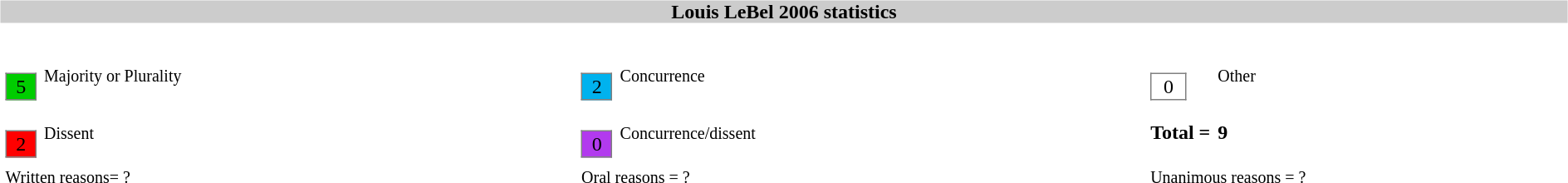<table width=100%>
<tr>
<td><br><table width=100% align=center cellpadding=0 cellspacing=0>
<tr>
<th bgcolor=#CCCCCC>Louis LeBel 2006 statistics</th>
</tr>
<tr>
<td><br><table width=100% cellpadding="2" cellspacing="2" border="0"width=25px>
<tr>
<td><br><table border="1" style="border-collapse:collapse;">
<tr>
<td align=center bgcolor=#00CD00 width=25px>5</td>
</tr>
</table>
</td>
<td><small>Majority or Plurality</small></td>
<td width=25px><br><table border="1" style="border-collapse:collapse;">
<tr>
<td align=center width=25px bgcolor=#00B2EE>2</td>
</tr>
</table>
</td>
<td><small>Concurrence</small></td>
<td width=25px><br><table border="1" style="border-collapse:collapse;">
<tr>
<td align=center width=25px bgcolor=white>0</td>
</tr>
</table>
</td>
<td><small>Other</small></td>
</tr>
<tr>
<td width=25px><br><table border="1" style="border-collapse:collapse;">
<tr>
<td align=center width=25px bgcolor=red>2</td>
</tr>
</table>
</td>
<td><small>Dissent</small></td>
<td width=25px><br><table border="1" style="border-collapse:collapse;">
<tr>
<td align=center width=25px bgcolor=#B23AEE>0</td>
</tr>
</table>
</td>
<td><small>Concurrence/dissent</small></td>
<td white-space: nowrap><strong>Total = </strong></td>
<td><strong>9</strong></td>
</tr>
<tr>
<td colspan=2><small>Written reasons= ?</small></td>
<td colspan=2><small>Oral reasons = ?</small></td>
<td colspan=2><small>Unanimous reasons = ?</small></td>
</tr>
<tr>
</tr>
</table>
</td>
</tr>
</table>
</td>
</tr>
</table>
